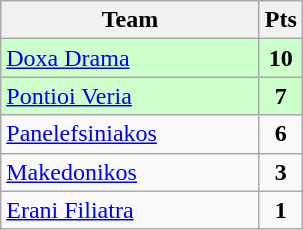<table class="wikitable" style="text-align: center;">
<tr>
<th width=165>Team</th>
<th width=20>Pts</th>
</tr>
<tr bgcolor="#ccffcc">
<td align=left><a href='#'>Doxa Drama</a></td>
<td><strong>10</strong></td>
</tr>
<tr bgcolor="#ccffcc">
<td align=left><a href='#'>Pontioi Veria</a></td>
<td><strong>7</strong></td>
</tr>
<tr>
<td align=left><a href='#'>Panelefsiniakos</a></td>
<td><strong>6</strong></td>
</tr>
<tr>
<td align=left><a href='#'>Makedonikos</a></td>
<td><strong>3</strong></td>
</tr>
<tr>
<td align=left><a href='#'>Erani Filiatra</a></td>
<td><strong>1</strong></td>
</tr>
</table>
